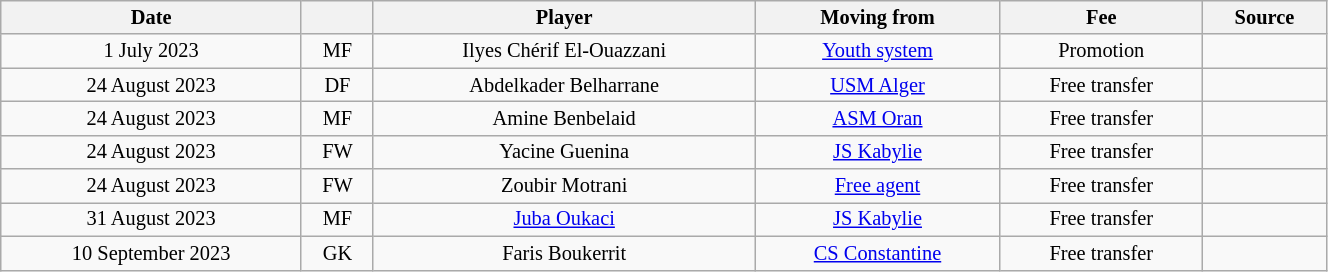<table class="wikitable sortable" style="width:70%; text-align:center; font-size:85%; text-align:centre;">
<tr>
<th>Date</th>
<th></th>
<th>Player</th>
<th>Moving from</th>
<th>Fee</th>
<th>Source</th>
</tr>
<tr>
<td>1 July 2023</td>
<td>MF</td>
<td> Ilyes Chérif El-Ouazzani</td>
<td><a href='#'>Youth system</a></td>
<td>Promotion</td>
<td></td>
</tr>
<tr>
<td>24 August 2023</td>
<td>DF</td>
<td> Abdelkader Belharrane</td>
<td><a href='#'>USM Alger</a></td>
<td>Free transfer</td>
<td></td>
</tr>
<tr>
<td>24 August 2023</td>
<td>MF</td>
<td> Amine Benbelaid</td>
<td><a href='#'>ASM Oran</a></td>
<td>Free transfer</td>
<td></td>
</tr>
<tr>
<td>24 August 2023</td>
<td>FW</td>
<td> Yacine Guenina</td>
<td><a href='#'>JS Kabylie</a></td>
<td>Free transfer</td>
<td></td>
</tr>
<tr>
<td>24 August 2023</td>
<td>FW</td>
<td> Zoubir Motrani</td>
<td><a href='#'>Free agent</a></td>
<td>Free transfer</td>
<td></td>
</tr>
<tr>
<td>31 August 2023</td>
<td>MF</td>
<td> <a href='#'>Juba Oukaci</a></td>
<td><a href='#'>JS Kabylie</a></td>
<td>Free transfer</td>
<td></td>
</tr>
<tr>
<td>10 September 2023</td>
<td>GK</td>
<td> Faris Boukerrit</td>
<td><a href='#'>CS Constantine</a></td>
<td>Free transfer</td>
<td></td>
</tr>
</table>
